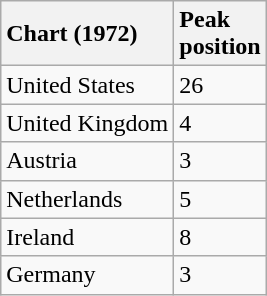<table class="wikitable">
<tr>
<th scope="col" style="text-align:left;">Chart (1972)</th>
<th scope="col" style="text-align:left;">Peak<br>position</th>
</tr>
<tr>
<td align="left">United States</td>
<td align="left">26</td>
</tr>
<tr>
<td align="left">United Kingdom</td>
<td align="left">4</td>
</tr>
<tr>
<td align="left">Austria</td>
<td align="left">3</td>
</tr>
<tr>
<td align="left">Netherlands</td>
<td align="left">5</td>
</tr>
<tr>
<td align="left">Ireland</td>
<td align="left">8</td>
</tr>
<tr>
<td align="left">Germany</td>
<td align="left">3</td>
</tr>
</table>
